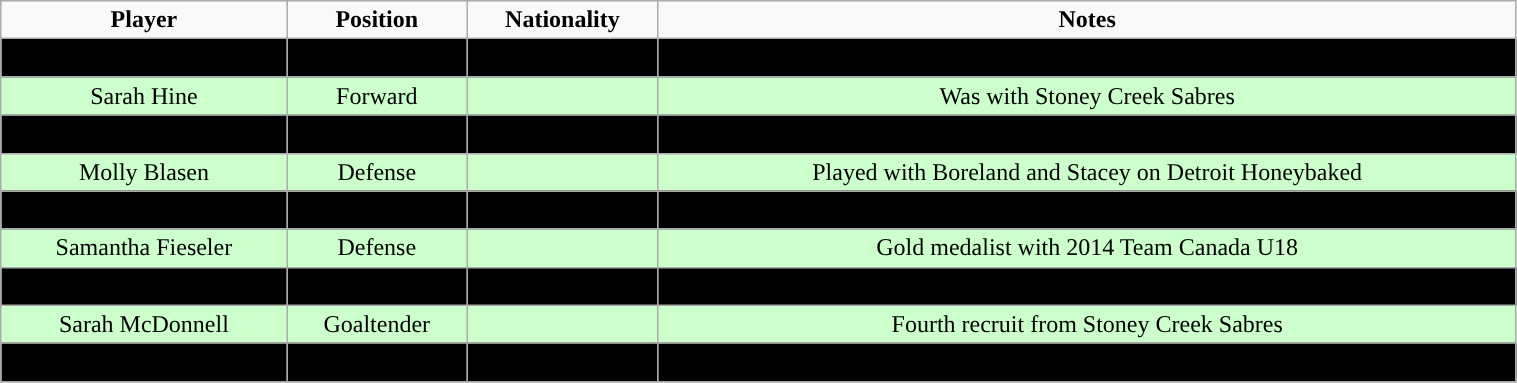<table class="wikitable" width="80%">
<tr align="center">
<td><strong>Player</strong></td>
<td><strong>Position</strong></td>
<td><strong>Nationality</strong></td>
<td><strong>Notes</strong></td>
</tr>
<tr align="center" bgcolor=" ">
<td>Lea Boreland</td>
<td>Forward</td>
<td></td>
<td>Played with Detroit Honeybaked</td>
</tr>
<tr align="center" bgcolor="#ccffcc ">
<td>Sarah Hine</td>
<td>Forward</td>
<td></td>
<td>Was with Stoney Creek Sabres</td>
</tr>
<tr align="center" bgcolor=" ">
<td>Rachael Smith</td>
<td>Forward</td>
<td></td>
<td>Played with Hine on Stoney Creek Sabres</td>
</tr>
<tr align="center" bgcolor="#ccffcc ">
<td>Molly Blasen</td>
<td>Defense</td>
<td></td>
<td>Played with Boreland and Stacey on Detroit Honeybaked</td>
</tr>
<tr align="center" bgcolor=" ">
<td>Nicole Collier</td>
<td>Defense</td>
<td></td>
<td>Third recruit from Stoney Creek Sabres</td>
</tr>
<tr align="center" bgcolor="#ccffcc ">
<td>Samantha Fieseler</td>
<td>Defense</td>
<td></td>
<td>Gold medalist with 2014 Team Canada U18</td>
</tr>
<tr align="center" bgcolor=" ">
<td>Morgan Stacey</td>
<td>Defense</td>
<td></td>
<td>Played with Blasen and Boreland on Detroit Honeybaked</td>
</tr>
<tr align="center" bgcolor=" #ccffcc ">
<td>Sarah McDonnell</td>
<td>Goaltender</td>
<td></td>
<td>Fourth recruit from Stoney Creek Sabres</td>
</tr>
<tr align="center" bgcolor=" ">
<td>Kerri St. Denis</td>
<td>Goaltender</td>
<td></td>
<td>Acclaimed Goaltender with Assabet Valley Team</td>
</tr>
<tr align="center" bgcolor=" ">
</tr>
</table>
